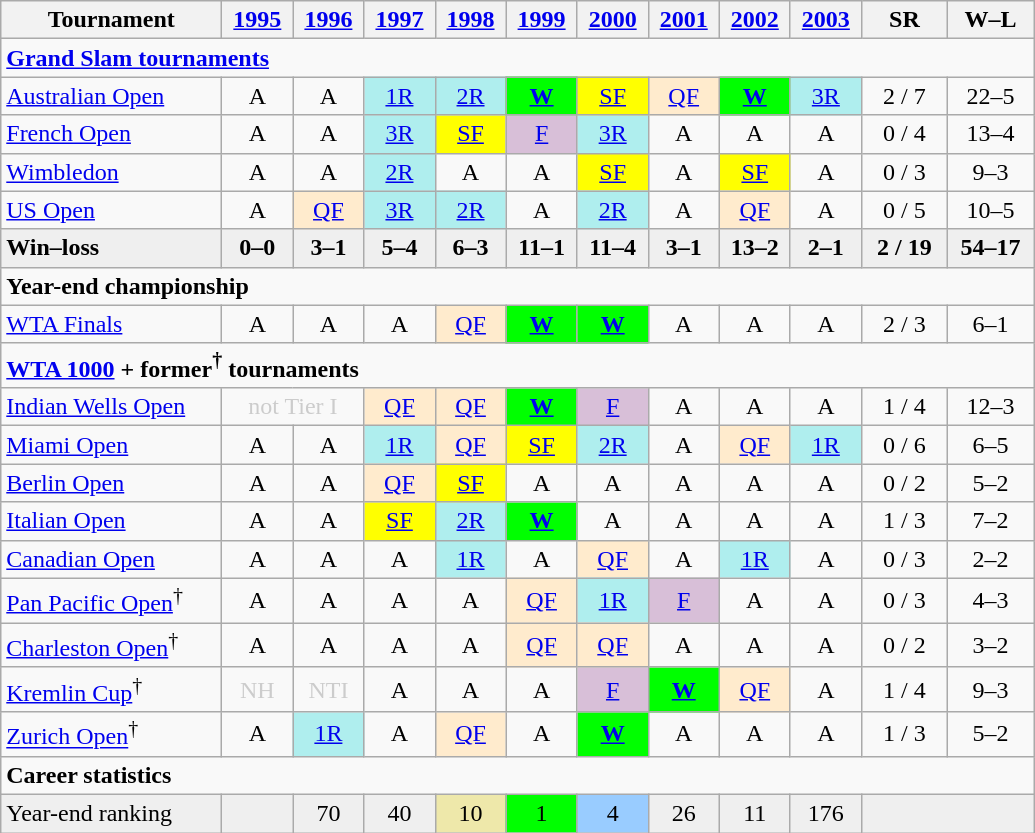<table class="wikitable nowrap" style=text-align:center;>
<tr>
<th width=140>Tournament</th>
<th width=40><a href='#'>1995</a></th>
<th width=40><a href='#'>1996</a></th>
<th width=40><a href='#'>1997</a></th>
<th width=40><a href='#'>1998</a></th>
<th width=40><a href='#'>1999</a></th>
<th width=40><a href='#'>2000</a></th>
<th width=40><a href='#'>2001</a></th>
<th width=40><a href='#'>2002</a></th>
<th width=40><a href='#'>2003</a></th>
<th width=50>SR</th>
<th width=50>W–L</th>
</tr>
<tr>
<td colspan="12" style="text-align:left;"><a href='#'><strong>Grand Slam tournaments</strong></a></td>
</tr>
<tr>
<td align=left><a href='#'>Australian Open</a></td>
<td>A</td>
<td>A</td>
<td bgcolor=afeeee><a href='#'>1R</a></td>
<td bgcolor=afeeee><a href='#'>2R</a></td>
<td bgcolor=lime><strong><a href='#'>W</a></strong></td>
<td bgcolor=yellow><a href='#'>SF</a></td>
<td bgcolor=ffebcd><a href='#'>QF</a></td>
<td bgcolor=lime><strong><a href='#'>W</a></strong></td>
<td bgcolor=afeeee><a href='#'>3R</a></td>
<td>2 / 7</td>
<td>22–5</td>
</tr>
<tr>
<td align=left><a href='#'>French Open</a></td>
<td>A</td>
<td>A</td>
<td bgcolor=afeeee><a href='#'>3R</a></td>
<td bgcolor=yellow><a href='#'>SF</a></td>
<td bgcolor=d8bfd8><a href='#'>F</a></td>
<td bgcolor=afeeee><a href='#'>3R</a></td>
<td>A</td>
<td>A</td>
<td>A</td>
<td>0 / 4</td>
<td>13–4</td>
</tr>
<tr>
<td align=left><a href='#'>Wimbledon</a></td>
<td>A</td>
<td>A</td>
<td bgcolor=afeeee><a href='#'>2R</a></td>
<td>A</td>
<td>A</td>
<td bgcolor=yellow><a href='#'>SF</a></td>
<td>A</td>
<td bgcolor=yellow><a href='#'>SF</a></td>
<td>A</td>
<td>0 / 3</td>
<td>9–3</td>
</tr>
<tr>
<td align=left><a href='#'>US Open</a></td>
<td>A</td>
<td bgcolor=ffebcd><a href='#'>QF</a></td>
<td bgcolor=afeeee><a href='#'>3R</a></td>
<td bgcolor=afeeee><a href='#'>2R</a></td>
<td>A</td>
<td bgcolor=afeeee><a href='#'>2R</a></td>
<td>A</td>
<td bgcolor=ffebcd><a href='#'>QF</a></td>
<td>A</td>
<td>0 / 5</td>
<td>10–5</td>
</tr>
<tr style=background:#efefef;font-weight:bold>
<td style="text-align:left;">Win–loss</td>
<td>0–0</td>
<td>3–1</td>
<td>5–4</td>
<td>6–3</td>
<td>11–1</td>
<td>11–4</td>
<td>3–1</td>
<td>13–2</td>
<td>2–1</td>
<td>2 / 19</td>
<td>54–17</td>
</tr>
<tr>
<td colspan="12" align="left"><strong>Year-end championship</strong></td>
</tr>
<tr>
<td align=left style="white-space:nowrap"><a href='#'>WTA Finals</a></td>
<td>A</td>
<td>A</td>
<td>A</td>
<td bgcolor=ffebcd><a href='#'>QF</a></td>
<td bgcolor=lime><strong><a href='#'>W</a></strong></td>
<td bgcolor=lime><strong><a href='#'>W</a></strong></td>
<td>A</td>
<td>A</td>
<td>A</td>
<td>2 / 3</td>
<td>6–1</td>
</tr>
<tr>
<td colspan="12" align="left"><a href='#'><strong>WTA 1000</strong></a> <strong>+ former<sup>†</sup> tournaments</strong></td>
</tr>
<tr>
<td align="left"><a href='#'>Indian Wells Open</a></td>
<td colspan="2" style="color:#ccc">not Tier I</td>
<td bgcolor="ffebcd"><a href='#'>QF</a></td>
<td bgcolor="ffebcd"><a href='#'>QF</a></td>
<td bgcolor="lime"><strong><a href='#'>W</a></strong></td>
<td bgcolor="d8bfd8"><a href='#'>F</a></td>
<td>A</td>
<td>A</td>
<td>A</td>
<td>1 / 4</td>
<td>12–3</td>
</tr>
<tr>
<td align="left"><a href='#'>Miami Open</a></td>
<td>A</td>
<td>A</td>
<td bgcolor="afeeee"><a href='#'>1R</a></td>
<td bgcolor="ffebcd"><a href='#'>QF</a></td>
<td bgcolor="yellow"><a href='#'>SF</a></td>
<td bgcolor="afeeee"><a href='#'>2R</a></td>
<td>A</td>
<td bgcolor="ffebcd"><a href='#'>QF</a></td>
<td bgcolor="afeeee"><a href='#'>1R</a></td>
<td>0 / 6</td>
<td>6–5</td>
</tr>
<tr>
<td align="left"><a href='#'>Berlin Open</a></td>
<td>A</td>
<td>A</td>
<td bgcolor="ffebcd"><a href='#'>QF</a></td>
<td bgcolor="yellow"><a href='#'>SF</a></td>
<td>A</td>
<td>A</td>
<td>A</td>
<td>A</td>
<td>A</td>
<td>0 / 2</td>
<td>5–2</td>
</tr>
<tr>
<td align="left"><a href='#'>Italian Open</a></td>
<td>A</td>
<td>A</td>
<td bgcolor="yellow"><a href='#'>SF</a></td>
<td bgcolor="afeeee"><a href='#'>2R</a></td>
<td bgcolor="lime"><strong><a href='#'>W</a></strong></td>
<td>A</td>
<td>A</td>
<td>A</td>
<td>A</td>
<td>1 / 3</td>
<td>7–2</td>
</tr>
<tr>
<td align="left"><a href='#'>Canadian Open</a></td>
<td>A</td>
<td>A</td>
<td>A</td>
<td bgcolor="afeeee"><a href='#'>1R</a></td>
<td>A</td>
<td bgcolor="ffebcd"><a href='#'>QF</a></td>
<td>A</td>
<td bgcolor="afeeee"><a href='#'>1R</a></td>
<td>A</td>
<td>0 / 3</td>
<td>2–2</td>
</tr>
<tr>
<td align="left"><a href='#'>Pan Pacific Open</a><sup>†</sup></td>
<td>A</td>
<td>A</td>
<td>A</td>
<td>A</td>
<td bgcolor="ffebcd"><a href='#'>QF</a></td>
<td bgcolor="afeeee"><a href='#'>1R</a></td>
<td bgcolor="d8bfd8"><a href='#'>F</a></td>
<td>A</td>
<td>A</td>
<td>0 / 3</td>
<td>4–3</td>
</tr>
<tr>
<td align="left"><a href='#'>Charleston Open</a><sup>†</sup></td>
<td>A</td>
<td>A</td>
<td>A</td>
<td>A</td>
<td bgcolor="ffebcd"><a href='#'>QF</a></td>
<td bgcolor="ffebcd"><a href='#'>QF</a></td>
<td>A</td>
<td>A</td>
<td>A</td>
<td>0 / 2</td>
<td>3–2</td>
</tr>
<tr>
<td align="left"><a href='#'>Kremlin Cup</a><sup>†</sup></td>
<td colspan="1" style="color:#ccc">NH</td>
<td colspan="1" style="color:#ccc">NTI</td>
<td>A</td>
<td>A</td>
<td>A</td>
<td bgcolor="d8bfd8"><a href='#'>F</a></td>
<td bgcolor="lime"><strong><a href='#'>W</a></strong></td>
<td bgcolor="ffebcd"><a href='#'>QF</a></td>
<td>A</td>
<td>1 / 4</td>
<td>9–3</td>
</tr>
<tr>
<td align="left"><a href='#'>Zurich Open</a><sup>†</sup></td>
<td>A</td>
<td bgcolor="afeeee"><a href='#'>1R</a></td>
<td>A</td>
<td bgcolor="ffebcd"><a href='#'>QF</a></td>
<td>A</td>
<td bgcolor="lime"><strong><a href='#'>W</a></strong></td>
<td>A</td>
<td>A</td>
<td>A</td>
<td>1 / 3</td>
<td>5–2</td>
</tr>
<tr>
<td colspan="12" align="left"><strong>Career statistics</strong></td>
</tr>
<tr bgcolor=efefef>
<td align=left>Year-end ranking</td>
<td></td>
<td>70</td>
<td>40</td>
<td bgcolor=EEE8AA>10</td>
<td bgcolor=lime>1</td>
<td bgcolor=99ccff>4</td>
<td>26</td>
<td>11</td>
<td>176</td>
<td colspan="2"></td>
</tr>
</table>
